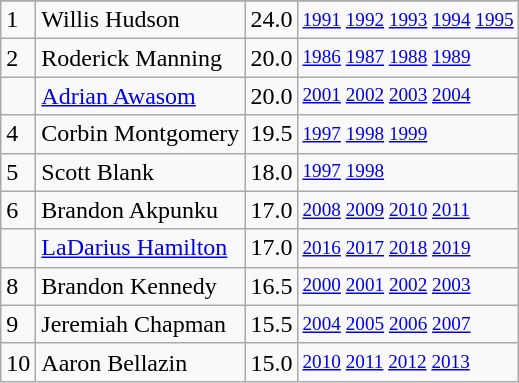<table class="wikitable">
<tr>
</tr>
<tr>
<td>1</td>
<td>Willis Hudson</td>
<td>24.0</td>
<td style="font-size:80%;"><a href='#'>1991</a> <a href='#'>1992</a> <a href='#'>1993</a> <a href='#'>1994</a> <a href='#'>1995</a></td>
</tr>
<tr>
<td>2</td>
<td>Roderick Manning</td>
<td>20.0</td>
<td style="font-size:80%;"><a href='#'>1986</a> <a href='#'>1987</a> <a href='#'>1988</a> <a href='#'>1989</a></td>
</tr>
<tr>
<td></td>
<td><a href='#'>Adrian Awasom</a></td>
<td>20.0</td>
<td style="font-size:80%;"><a href='#'>2001</a> <a href='#'>2002</a> <a href='#'>2003</a> <a href='#'>2004</a></td>
</tr>
<tr>
<td>4</td>
<td>Corbin Montgomery</td>
<td>19.5</td>
<td style="font-size:80%;"><a href='#'>1997</a> <a href='#'>1998</a> <a href='#'>1999</a></td>
</tr>
<tr>
<td>5</td>
<td>Scott Blank</td>
<td>18.0</td>
<td style="font-size:80%;"><a href='#'>1997</a> <a href='#'>1998</a></td>
</tr>
<tr>
<td>6</td>
<td>Brandon Akpunku</td>
<td>17.0</td>
<td style="font-size:80%;"><a href='#'>2008</a> <a href='#'>2009</a> <a href='#'>2010</a> <a href='#'>2011</a></td>
</tr>
<tr>
<td></td>
<td><a href='#'>LaDarius Hamilton</a></td>
<td>17.0</td>
<td style="font-size:80%;"><a href='#'>2016</a> <a href='#'>2017</a> <a href='#'>2018</a> <a href='#'>2019</a></td>
</tr>
<tr>
<td>8</td>
<td>Brandon Kennedy</td>
<td>16.5</td>
<td style="font-size:80%;"><a href='#'>2000</a> <a href='#'>2001</a> <a href='#'>2002</a> <a href='#'>2003</a></td>
</tr>
<tr>
<td>9</td>
<td>Jeremiah Chapman</td>
<td>15.5</td>
<td style="font-size:80%;"><a href='#'>2004</a> <a href='#'>2005</a> <a href='#'>2006</a> <a href='#'>2007</a></td>
</tr>
<tr>
<td>10</td>
<td>Aaron Bellazin</td>
<td>15.0</td>
<td style="font-size:80%;"><a href='#'>2010</a> <a href='#'>2011</a> <a href='#'>2012</a> <a href='#'>2013</a></td>
</tr>
</table>
